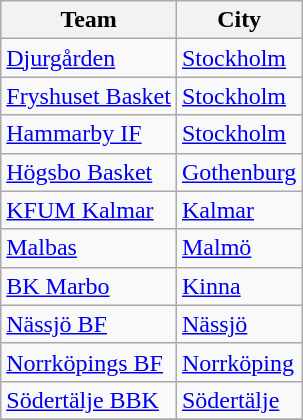<table class="wikitable">
<tr>
<th>Team</th>
<th>City</th>
</tr>
<tr>
<td><a href='#'>Djurgården</a></td>
<td><a href='#'>Stockholm</a></td>
</tr>
<tr>
<td><a href='#'>Fryshuset Basket</a></td>
<td><a href='#'>Stockholm</a></td>
</tr>
<tr>
<td><a href='#'>Hammarby IF</a></td>
<td><a href='#'>Stockholm</a></td>
</tr>
<tr>
<td><a href='#'>Högsbo Basket</a></td>
<td><a href='#'>Gothenburg</a></td>
</tr>
<tr>
<td><a href='#'>KFUM Kalmar</a></td>
<td><a href='#'>Kalmar</a></td>
</tr>
<tr>
<td><a href='#'>Malbas</a></td>
<td><a href='#'>Malmö</a></td>
</tr>
<tr>
<td><a href='#'>BK Marbo</a></td>
<td><a href='#'>Kinna</a></td>
</tr>
<tr>
<td><a href='#'>Nässjö BF</a></td>
<td><a href='#'>Nässjö</a></td>
</tr>
<tr>
<td><a href='#'>Norrköpings BF</a></td>
<td><a href='#'>Norrköping</a></td>
</tr>
<tr>
<td><a href='#'>Södertälje BBK</a></td>
<td><a href='#'>Södertälje</a></td>
</tr>
<tr>
</tr>
</table>
